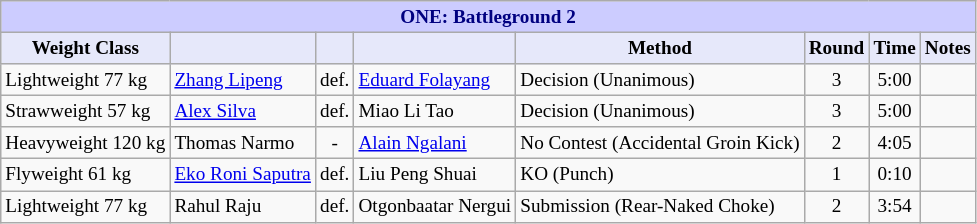<table class="wikitable" style="font-size: 80%;">
<tr>
<th colspan="8" style="background-color: #ccf; color: #000080; text-align: center;"><strong>ONE: Battleground 2</strong></th>
</tr>
<tr>
<th colspan="1" style="background-color: #E6E8FA; color: #000000; text-align: center;">Weight Class</th>
<th colspan="1" style="background-color: #E6E8FA; color: #000000; text-align: center;"></th>
<th colspan="1" style="background-color: #E6E8FA; color: #000000; text-align: center;"></th>
<th colspan="1" style="background-color: #E6E8FA; color: #000000; text-align: center;"></th>
<th colspan="1" style="background-color: #E6E8FA; color: #000000; text-align: center;">Method</th>
<th colspan="1" style="background-color: #E6E8FA; color: #000000; text-align: center;">Round</th>
<th colspan="1" style="background-color: #E6E8FA; color: #000000; text-align: center;">Time</th>
<th colspan="1" style="background-color: #E6E8FA; color: #000000; text-align: center;">Notes</th>
</tr>
<tr>
<td>Lightweight 77 kg</td>
<td> <a href='#'>Zhang Lipeng</a></td>
<td>def.</td>
<td> <a href='#'>Eduard Folayang</a></td>
<td>Decision (Unanimous)</td>
<td align=center>3</td>
<td align=center>5:00</td>
<td></td>
</tr>
<tr>
<td>Strawweight 57 kg</td>
<td> <a href='#'>Alex Silva</a></td>
<td>def.</td>
<td> Miao Li Tao</td>
<td>Decision (Unanimous)</td>
<td align=center>3</td>
<td align=center>5:00</td>
<td></td>
</tr>
<tr>
<td>Heavyweight 120 kg</td>
<td> Thomas Narmo</td>
<td align=center>-</td>
<td> <a href='#'>Alain Ngalani</a></td>
<td>No Contest (Accidental Groin Kick)</td>
<td align=center>2</td>
<td align=center>4:05</td>
<td></td>
</tr>
<tr>
<td>Flyweight 61 kg</td>
<td> <a href='#'>Eko Roni Saputra</a></td>
<td>def.</td>
<td> Liu Peng Shuai</td>
<td>KO (Punch)</td>
<td align=center>1</td>
<td align=center>0:10</td>
<td></td>
</tr>
<tr>
<td>Lightweight 77 kg</td>
<td> Rahul Raju</td>
<td>def.</td>
<td> Otgonbaatar Nergui</td>
<td>Submission (Rear-Naked Choke)</td>
<td align=center>2</td>
<td align=center>3:54</td>
<td></td>
</tr>
</table>
